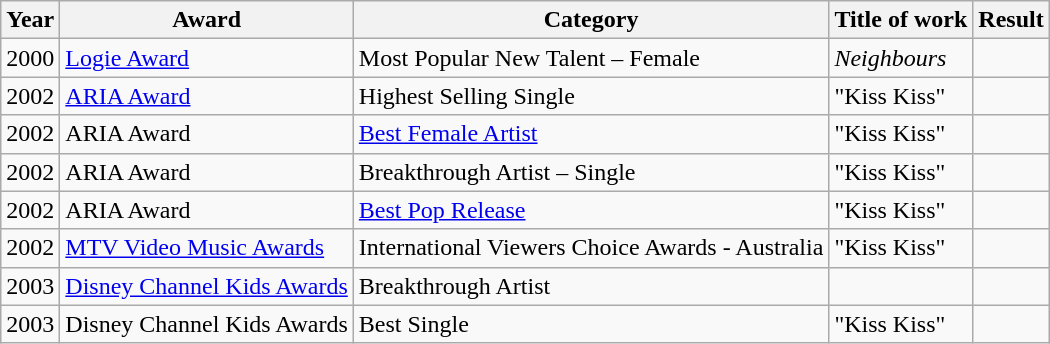<table class="wikitable sortable">
<tr>
<th>Year</th>
<th>Award</th>
<th>Category</th>
<th>Title of work</th>
<th>Result</th>
</tr>
<tr>
<td>2000</td>
<td><a href='#'>Logie Award</a></td>
<td>Most Popular New Talent – Female</td>
<td><em>Neighbours</em></td>
<td></td>
</tr>
<tr>
<td>2002</td>
<td><a href='#'>ARIA Award</a></td>
<td>Highest Selling Single</td>
<td>"Kiss Kiss"</td>
<td></td>
</tr>
<tr>
<td>2002</td>
<td>ARIA Award</td>
<td><a href='#'>Best Female Artist</a></td>
<td>"Kiss Kiss"</td>
<td></td>
</tr>
<tr>
<td>2002</td>
<td>ARIA Award</td>
<td>Breakthrough Artist – Single</td>
<td>"Kiss Kiss"</td>
<td></td>
</tr>
<tr>
<td>2002</td>
<td>ARIA Award</td>
<td><a href='#'>Best Pop Release</a></td>
<td>"Kiss Kiss"</td>
<td></td>
</tr>
<tr>
<td>2002</td>
<td><a href='#'>MTV Video Music Awards</a></td>
<td>International Viewers Choice Awards - Australia</td>
<td>"Kiss Kiss"</td>
<td></td>
</tr>
<tr>
<td>2003</td>
<td><a href='#'>Disney Channel Kids Awards</a></td>
<td>Breakthrough Artist</td>
<td></td>
<td></td>
</tr>
<tr>
<td>2003</td>
<td>Disney Channel Kids Awards</td>
<td>Best Single</td>
<td>"Kiss Kiss"</td>
<td></td>
</tr>
</table>
